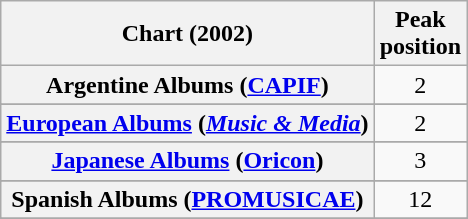<table class="wikitable sortable plainrowheaders" style="text-align:center">
<tr>
<th>Chart (2002)</th>
<th>Peak <br>position</th>
</tr>
<tr>
<th scope="row">Argentine Albums (<a href='#'>CAPIF</a>)</th>
<td align="center">2</td>
</tr>
<tr>
</tr>
<tr>
</tr>
<tr>
</tr>
<tr>
</tr>
<tr>
</tr>
<tr>
</tr>
<tr>
</tr>
<tr>
<th scope="row"><a href='#'>European Albums</a> (<em><a href='#'>Music & Media</a></em>)</th>
<td>2</td>
</tr>
<tr>
</tr>
<tr>
</tr>
<tr>
</tr>
<tr>
</tr>
<tr>
</tr>
<tr>
</tr>
<tr>
<th scope="row"><a href='#'>Japanese Albums</a> (<a href='#'>Oricon</a>)</th>
<td style="text-align:center;">3</td>
</tr>
<tr>
</tr>
<tr>
</tr>
<tr>
</tr>
<tr>
</tr>
<tr>
<th scope="row">Spanish Albums (<a href='#'>PROMUSICAE</a>)</th>
<td style="text-align:center;">12</td>
</tr>
<tr>
</tr>
<tr>
</tr>
<tr>
</tr>
<tr>
</tr>
</table>
